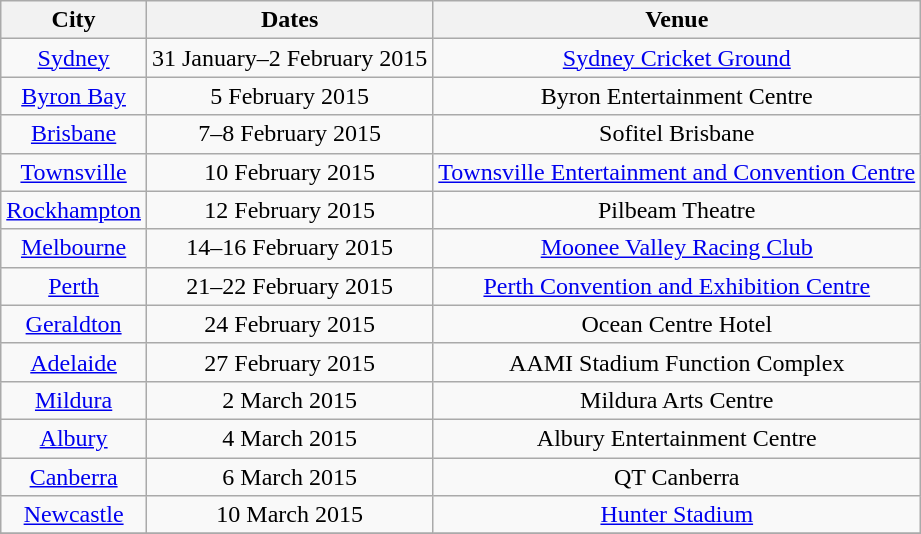<table class=wikitable style=text-align:center;>
<tr>
<th>City</th>
<th>Dates</th>
<th>Venue</th>
</tr>
<tr>
<td><a href='#'>Sydney</a></td>
<td>31 January–2 February 2015</td>
<td><a href='#'>Sydney Cricket Ground</a></td>
</tr>
<tr>
<td><a href='#'>Byron Bay</a></td>
<td>5 February 2015</td>
<td>Byron Entertainment Centre</td>
</tr>
<tr>
<td><a href='#'>Brisbane</a></td>
<td>7–8 February 2015</td>
<td>Sofitel Brisbane</td>
</tr>
<tr>
<td><a href='#'>Townsville</a></td>
<td>10 February 2015</td>
<td><a href='#'>Townsville Entertainment and Convention Centre</a></td>
</tr>
<tr>
<td><a href='#'>Rockhampton</a></td>
<td>12 February 2015</td>
<td>Pilbeam Theatre</td>
</tr>
<tr>
<td><a href='#'>Melbourne</a></td>
<td>14–16 February 2015</td>
<td><a href='#'>Moonee Valley Racing Club</a></td>
</tr>
<tr>
<td><a href='#'>Perth</a></td>
<td>21–22 February 2015</td>
<td><a href='#'>Perth Convention and Exhibition Centre</a></td>
</tr>
<tr>
<td><a href='#'>Geraldton</a></td>
<td>24 February 2015</td>
<td>Ocean Centre Hotel</td>
</tr>
<tr>
<td><a href='#'>Adelaide</a></td>
<td>27 February 2015</td>
<td>AAMI Stadium Function Complex</td>
</tr>
<tr>
<td><a href='#'>Mildura</a></td>
<td>2 March 2015</td>
<td>Mildura Arts Centre</td>
</tr>
<tr>
<td><a href='#'>Albury</a></td>
<td>4 March 2015</td>
<td>Albury Entertainment Centre</td>
</tr>
<tr>
<td><a href='#'>Canberra</a></td>
<td>6 March 2015</td>
<td>QT Canberra</td>
</tr>
<tr>
<td><a href='#'>Newcastle</a></td>
<td>10 March 2015</td>
<td><a href='#'>Hunter Stadium</a></td>
</tr>
<tr>
</tr>
</table>
